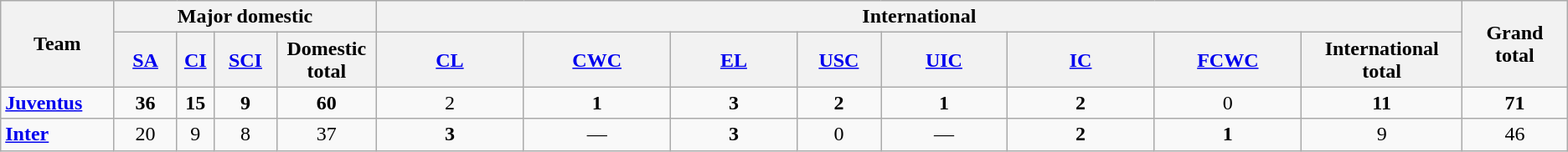<table class="wikitable sortable">
<tr>
<th rowspan="2" style="width:5%;">Team</th>
<th colspan="4" style="width:17%;">Major domestic</th>
<th colspan="8" style="width:19%;">International</th>
<th rowspan="2" style="width:5%;">Grand total</th>
</tr>
<tr>
<th style="width:3%;" class="sortable"><a href='#'>SA</a></th>
<th style="width:1%;" class="sortable"><a href='#'>CI</a></th>
<th style="width:3%;" class="sortable"><a href='#'>SCI</a></th>
<th style="width:2%;" class="sortable">Domestic total</th>
<th style="width:7%;" class="sortable"><a href='#'>CL</a></th>
<th style="width:7%;" class="sortable"><a href='#'>CWC</a></th>
<th style="width:6%;" class="sortable"><a href='#'>EL</a></th>
<th style="width:4%;" class="sortable"><a href='#'>USC</a></th>
<th style="width:6%;" class="sortable"><a href='#'>UIC</a></th>
<th style="width:7%;" class="sortable"><a href='#'>IC</a></th>
<th style="width:7%;" class="sortable"><a href='#'>FCWC</a></th>
<th style="width:7%;" class="sortable">International total</th>
</tr>
<tr>
<td><strong><a href='#'>Juventus</a></strong></td>
<td align=center><strong>36</strong></td>
<td align=center><strong>15</strong></td>
<td align=center><strong>9</strong></td>
<td align=center><strong>60</strong></td>
<td align=center>2</td>
<td align=center><strong>1</strong></td>
<td align=center><strong>3</strong></td>
<td align=center><strong>2</strong></td>
<td align=center><strong>1</strong></td>
<td align=center><strong>2</strong></td>
<td align=center>0</td>
<td align=center><strong>11</strong></td>
<td align=center><strong>71</strong></td>
</tr>
<tr>
<td><strong><a href='#'>Inter</a></strong></td>
<td align=center>20</td>
<td align=center>9</td>
<td align=center>8</td>
<td align=center>37</td>
<td align=center><strong>3</strong></td>
<td align=center>—</td>
<td align=center><strong>3</strong></td>
<td align=center>0</td>
<td align=center>—</td>
<td align=center><strong>2</strong></td>
<td align=center><strong>1</strong></td>
<td align=center>9</td>
<td align=center>46</td>
</tr>
</table>
